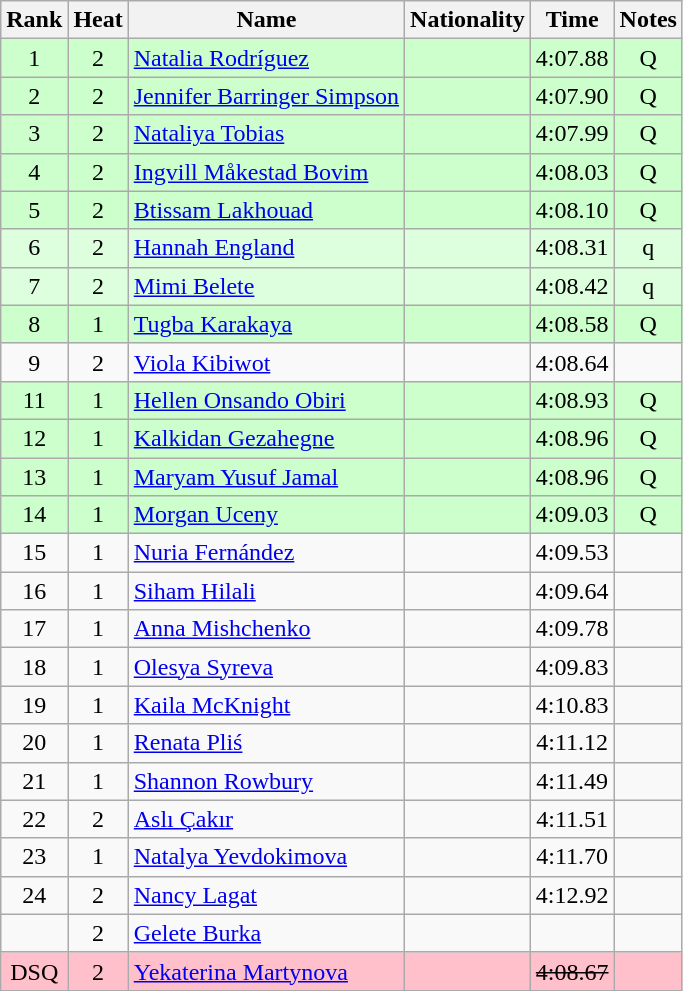<table class="wikitable sortable" style="text-align:center">
<tr>
<th>Rank</th>
<th>Heat</th>
<th>Name</th>
<th>Nationality</th>
<th>Time</th>
<th>Notes</th>
</tr>
<tr bgcolor=ccffcc>
<td>1</td>
<td>2</td>
<td align=left><a href='#'>Natalia Rodríguez</a></td>
<td align=left></td>
<td>4:07.88</td>
<td>Q</td>
</tr>
<tr bgcolor=ccffcc>
<td>2</td>
<td>2</td>
<td align=left><a href='#'>Jennifer Barringer Simpson</a></td>
<td align=left></td>
<td>4:07.90</td>
<td>Q</td>
</tr>
<tr bgcolor=ccffcc>
<td>3</td>
<td>2</td>
<td align=left><a href='#'>Nataliya Tobias</a></td>
<td align=left></td>
<td>4:07.99</td>
<td>Q</td>
</tr>
<tr bgcolor=ccffcc>
<td>4</td>
<td>2</td>
<td align=left><a href='#'>Ingvill Måkestad Bovim</a></td>
<td align=left></td>
<td>4:08.03</td>
<td>Q</td>
</tr>
<tr bgcolor=ccffcc>
<td>5</td>
<td>2</td>
<td align=left><a href='#'>Btissam Lakhouad</a></td>
<td align=left></td>
<td>4:08.10</td>
<td>Q</td>
</tr>
<tr bgcolor=ddffdd>
<td>6</td>
<td>2</td>
<td align=left><a href='#'>Hannah England</a></td>
<td align=left></td>
<td>4:08.31</td>
<td>q</td>
</tr>
<tr bgcolor=ddffdd>
<td>7</td>
<td>2</td>
<td align=left><a href='#'>Mimi Belete</a></td>
<td align=left></td>
<td>4:08.42</td>
<td>q</td>
</tr>
<tr bgcolor=ccffcc>
<td>8</td>
<td>1</td>
<td align=left><a href='#'>Tugba Karakaya</a></td>
<td align=left></td>
<td>4:08.58</td>
<td>Q</td>
</tr>
<tr>
<td>9</td>
<td>2</td>
<td align=left><a href='#'>Viola Kibiwot</a></td>
<td align=left></td>
<td>4:08.64</td>
<td></td>
</tr>
<tr bgcolor=ccffcc>
<td>11</td>
<td>1</td>
<td align=left><a href='#'>Hellen Onsando Obiri</a></td>
<td align=left></td>
<td>4:08.93</td>
<td>Q</td>
</tr>
<tr bgcolor=ccffcc>
<td>12</td>
<td>1</td>
<td align=left><a href='#'>Kalkidan Gezahegne</a></td>
<td align=left></td>
<td>4:08.96</td>
<td>Q</td>
</tr>
<tr bgcolor=ccffcc>
<td>13</td>
<td>1</td>
<td align=left><a href='#'>Maryam Yusuf Jamal</a></td>
<td align=left></td>
<td>4:08.96</td>
<td>Q</td>
</tr>
<tr bgcolor=ccffcc>
<td>14</td>
<td>1</td>
<td align=left><a href='#'>Morgan Uceny</a></td>
<td align=left></td>
<td>4:09.03</td>
<td>Q</td>
</tr>
<tr>
<td>15</td>
<td>1</td>
<td align=left><a href='#'>Nuria Fernández</a></td>
<td align=left></td>
<td>4:09.53</td>
<td></td>
</tr>
<tr>
<td>16</td>
<td>1</td>
<td align=left><a href='#'>Siham Hilali</a></td>
<td align=left></td>
<td>4:09.64</td>
<td></td>
</tr>
<tr>
<td>17</td>
<td>1</td>
<td align=left><a href='#'>Anna Mishchenko</a></td>
<td align=left></td>
<td>4:09.78</td>
<td></td>
</tr>
<tr>
<td>18</td>
<td>1</td>
<td align=left><a href='#'>Olesya Syreva</a></td>
<td align=left></td>
<td>4:09.83</td>
<td></td>
</tr>
<tr>
<td>19</td>
<td>1</td>
<td align=left><a href='#'>Kaila McKnight</a></td>
<td align=left></td>
<td>4:10.83</td>
<td></td>
</tr>
<tr>
<td>20</td>
<td>1</td>
<td align=left><a href='#'>Renata Pliś</a></td>
<td align=left></td>
<td>4:11.12</td>
<td></td>
</tr>
<tr>
<td>21</td>
<td>1</td>
<td align=left><a href='#'>Shannon Rowbury</a></td>
<td align=left></td>
<td>4:11.49</td>
<td></td>
</tr>
<tr>
<td>22</td>
<td>2</td>
<td align=left><a href='#'>Aslı Çakır</a></td>
<td align=left></td>
<td>4:11.51</td>
<td></td>
</tr>
<tr>
<td>23</td>
<td>1</td>
<td align=left><a href='#'>Natalya Yevdokimova</a></td>
<td align=left></td>
<td>4:11.70</td>
<td></td>
</tr>
<tr>
<td>24</td>
<td>2</td>
<td align=left><a href='#'>Nancy Lagat</a></td>
<td align=left></td>
<td>4:12.92</td>
<td></td>
</tr>
<tr>
<td></td>
<td>2</td>
<td align=left><a href='#'>Gelete Burka</a></td>
<td align=left></td>
<td></td>
<td></td>
</tr>
<tr bgcolor=pink>
<td>DSQ</td>
<td>2</td>
<td align=left><a href='#'>Yekaterina Martynova</a></td>
<td align=left></td>
<td><s>4:08.67</s></td>
<td></td>
</tr>
</table>
